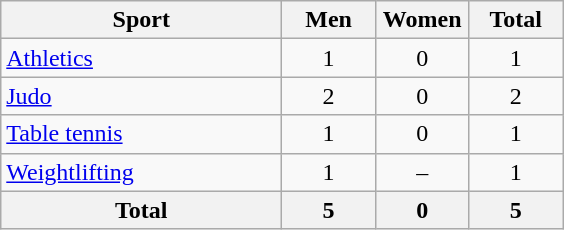<table class="wikitable sortable" style="text-align:center;">
<tr>
<th width=180>Sport</th>
<th width=55>Men</th>
<th width=55>Women</th>
<th width=55>Total</th>
</tr>
<tr>
<td align=left><a href='#'>Athletics</a></td>
<td>1</td>
<td>0</td>
<td>1</td>
</tr>
<tr>
<td align=left><a href='#'>Judo</a></td>
<td>2</td>
<td>0</td>
<td>2</td>
</tr>
<tr>
<td align=left><a href='#'>Table tennis</a></td>
<td>1</td>
<td>0</td>
<td>1</td>
</tr>
<tr>
<td align=left><a href='#'>Weightlifting</a></td>
<td>1</td>
<td>–</td>
<td>1</td>
</tr>
<tr>
<th>Total</th>
<th>5</th>
<th>0</th>
<th>5</th>
</tr>
</table>
